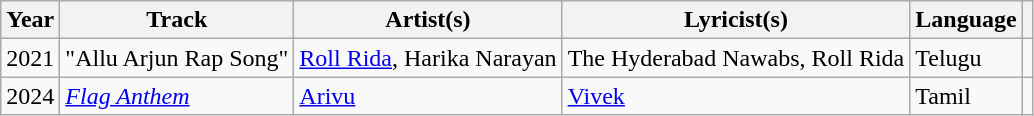<table class="wikitable plainrowheaders">
<tr>
<th scope="col">Year</th>
<th scope="col">Track</th>
<th scope="col">Artist(s)</th>
<th scope="col">Lyricist(s)</th>
<th scope="col">Language</th>
<th class="unsortable" scope="col"></th>
</tr>
<tr>
<td>2021</td>
<td>"Allu Arjun Rap Song"</td>
<td><a href='#'>Roll Rida</a>, Harika Narayan</td>
<td>The Hyderabad Nawabs, Roll Rida</td>
<td>Telugu</td>
<td></td>
</tr>
<tr>
<td>2024</td>
<td><em><a href='#'>Flag Anthem</a></em></td>
<td><a href='#'>Arivu</a></td>
<td><a href='#'>Vivek</a></td>
<td>Tamil</td>
<td></td>
</tr>
</table>
